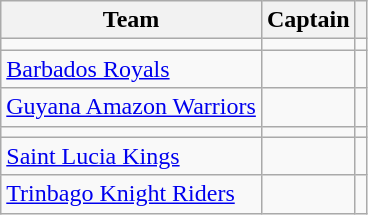<table class="wikitable">
<tr>
<th>Team</th>
<th>Captain</th>
<th></th>
</tr>
<tr>
<td></td>
<td></td>
<td></td>
</tr>
<tr>
<td><a href='#'>Barbados Royals</a></td>
<td></td>
<td></td>
</tr>
<tr>
<td><a href='#'>Guyana Amazon Warriors</a></td>
<td></td>
<td></td>
</tr>
<tr>
<td></td>
<td></td>
<td></td>
</tr>
<tr>
<td><a href='#'>Saint Lucia Kings</a></td>
<td></td>
<td></td>
</tr>
<tr>
<td><a href='#'>Trinbago Knight Riders</a></td>
<td></td>
<td></td>
</tr>
</table>
